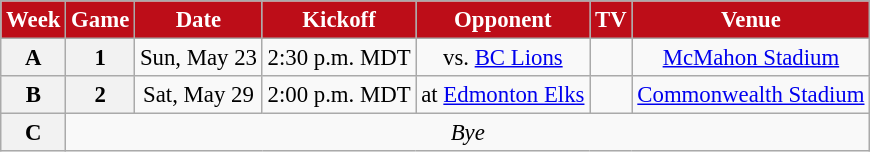<table class="wikitable" style="font-size: 95%;">
<tr>
<th style="background:#BD0D18;color:#FFFFFF;">Week</th>
<th style="background:#BD0D18;color:#FFFFFF;">Game</th>
<th style="background:#BD0D18;color:#FFFFFF;">Date</th>
<th style="background:#BD0D18;color:#FFFFFF;">Kickoff</th>
<th style="background:#BD0D18;color:#FFFFFF;">Opponent</th>
<th style="background:#BD0D18;color:#FFFFFF;">TV</th>
<th style="background:#BD0D18;color:#FFFFFF;">Venue</th>
</tr>
<tr style= bgcolor="ffffff">
<th align="center">A</th>
<th align="center">1</th>
<td align="center">Sun, May 23</td>
<td align="center">2:30 p.m. MDT</td>
<td align="center">vs. <a href='#'>BC Lions</a></td>
<td align="center"></td>
<td align="center"><a href='#'>McMahon Stadium</a></td>
</tr>
<tr style= bgcolor="ffffff">
<th align="center">B</th>
<th align="center">2</th>
<td align="center">Sat, May 29</td>
<td align="center">2:00 p.m. MDT</td>
<td align="center">at <a href='#'>Edmonton Elks</a></td>
<td align="center"></td>
<td align="center"><a href='#'>Commonwealth Stadium</a></td>
</tr>
<tr style= bgcolor="ffffff">
<th align="center">C</th>
<td colspan=10 align="center" valign="middle"><em>Bye</em></td>
</tr>
</table>
